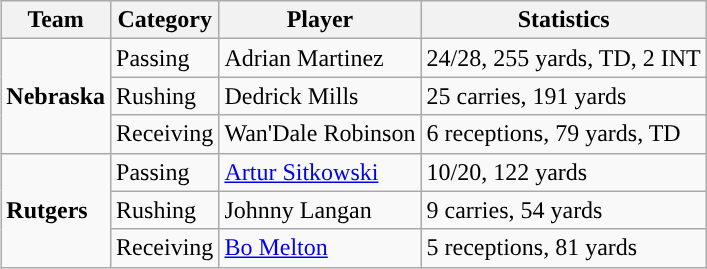<table class="wikitable" style="float: right;">
<tr>
<th>Team</th>
<th>Category</th>
<th>Player</th>
<th>Statistics</th>
</tr>
<tr>
<td rowspan=3><strong>Nebraska</strong></td>
<td>Passing</td>
<td>Adrian Martinez</td>
<td>24/28, 255 yards, TD, 2 INT</td>
</tr>
<tr>
<td>Rushing</td>
<td>Dedrick Mills</td>
<td>25 carries, 191 yards</td>
</tr>
<tr>
<td>Receiving</td>
<td>Wan'Dale Robinson</td>
<td>6 receptions, 79 yards, TD</td>
</tr>
<tr>
<td rowspan=3><strong>Rutgers</strong></td>
<td>Passing</td>
<td><a href='#'>Artur Sitkowski</a></td>
<td>10/20, 122 yards</td>
</tr>
<tr>
<td>Rushing</td>
<td>Johnny Langan</td>
<td>9 carries, 54 yards</td>
</tr>
<tr>
<td>Receiving</td>
<td><a href='#'>Bo Melton</a></td>
<td>5 receptions, 81 yards</td>
</tr>
</table>
